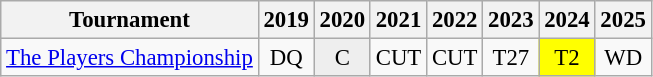<table class="wikitable" style="font-size:95%;text-align:center;">
<tr>
<th>Tournament</th>
<th>2019</th>
<th>2020</th>
<th>2021</th>
<th>2022</th>
<th>2023</th>
<th>2024</th>
<th>2025</th>
</tr>
<tr>
<td align=left><a href='#'>The Players Championship</a></td>
<td>DQ</td>
<td style="background:#eeeeee;">C</td>
<td>CUT</td>
<td>CUT</td>
<td>T27</td>
<td style="background:yellow;">T2</td>
<td>WD</td>
</tr>
</table>
